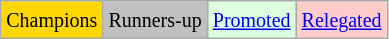<table class="wikitable">
<tr>
<td bgcolor=gold><small>Champions</small></td>
<td bgcolor=silver><small>Runners-up</small></td>
<td bgcolor="#DDFFDD"><small><a href='#'>Promoted</a></small></td>
<td bgcolor="#FFCCCC"><small><a href='#'>Relegated</a></small></td>
</tr>
</table>
